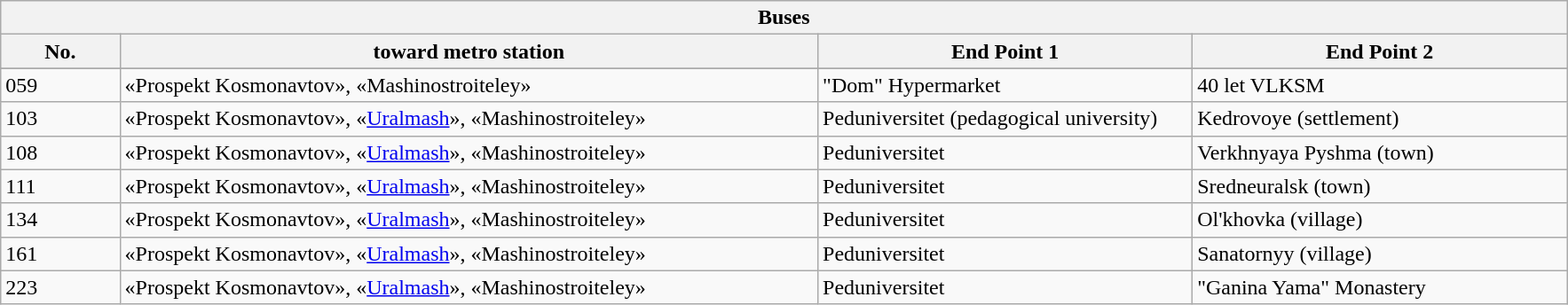<table class="wikitable">
<tr>
<th colspan="4">Buses</th>
</tr>
<tr>
<th width="7%">No.</th>
<th width="41%">toward metro station</th>
<th width="22%">End Point 1</th>
<th width="22%">End Point 2</th>
</tr>
<tr>
</tr>
<tr>
<td>059</td>
<td>«Prospekt Kosmonavtov», «Mashinostroiteley»</td>
<td>"Dom" Hypermarket</td>
<td>40 let VLKSM</td>
</tr>
<tr>
<td>103</td>
<td>«Prospekt Kosmonavtov», «<a href='#'>Uralmash</a>», «Mashinostroiteley»</td>
<td>Peduniversitet (pedagogical university)</td>
<td>Kedrovoye (settlement)</td>
</tr>
<tr>
<td>108</td>
<td>«Prospekt Kosmonavtov», «<a href='#'>Uralmash</a>», «Mashinostroiteley»</td>
<td>Peduniversitet</td>
<td>Verkhnyaya Pyshma (town)</td>
</tr>
<tr>
<td>111</td>
<td>«Prospekt Kosmonavtov», «<a href='#'>Uralmash</a>», «Mashinostroiteley»</td>
<td>Peduniversitet</td>
<td>Sredneuralsk (town)</td>
</tr>
<tr>
<td>134</td>
<td>«Prospekt Kosmonavtov», «<a href='#'>Uralmash</a>», «Mashinostroiteley»</td>
<td>Peduniversitet</td>
<td>Ol'khovka (village)</td>
</tr>
<tr>
<td>161</td>
<td>«Prospekt Kosmonavtov», «<a href='#'>Uralmash</a>», «Mashinostroiteley»</td>
<td>Peduniversitet</td>
<td>Sanatornyy (village)</td>
</tr>
<tr>
<td>223</td>
<td>«Prospekt Kosmonavtov», «<a href='#'>Uralmash</a>», «Mashinostroiteley»</td>
<td>Peduniversitet</td>
<td>"Ganina Yama" Monastery</td>
</tr>
</table>
